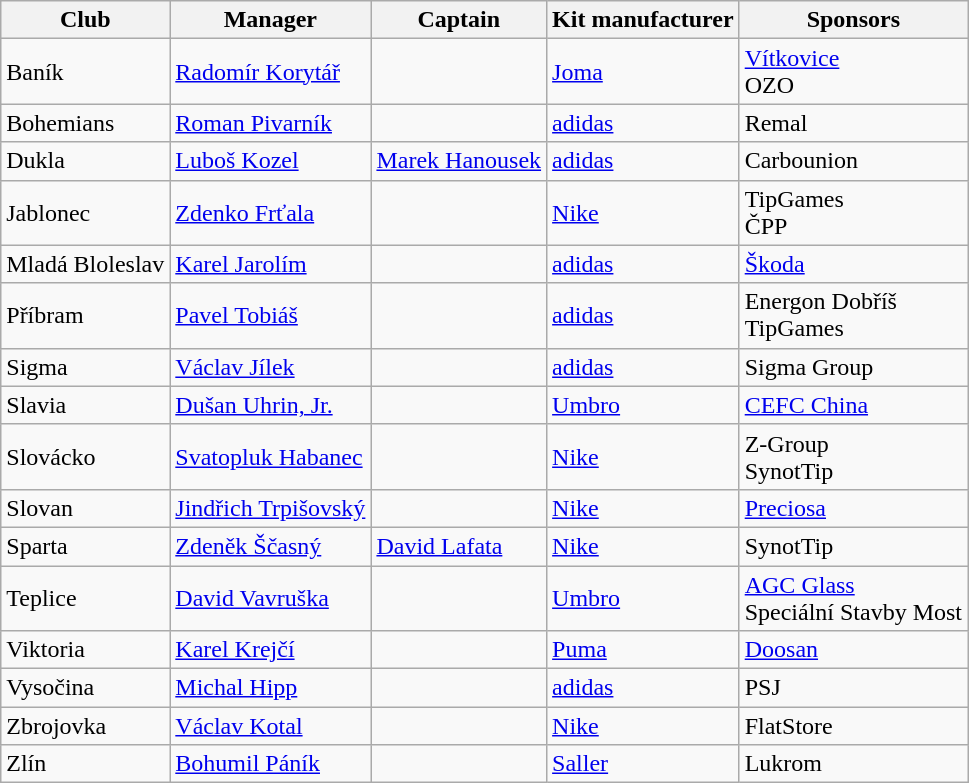<table class="wikitable sortable" style="text-align: left;">
<tr>
<th>Club</th>
<th>Manager</th>
<th>Captain</th>
<th>Kit manufacturer</th>
<th>Sponsors</th>
</tr>
<tr>
<td>Baník</td>
<td> <a href='#'>Radomír Korytář</a></td>
<td></td>
<td><a href='#'>Joma</a></td>
<td><a href='#'>Vítkovice</a> <br> OZO</td>
</tr>
<tr>
<td>Bohemians</td>
<td> <a href='#'>Roman Pivarník</a></td>
<td></td>
<td><a href='#'>adidas</a></td>
<td>Remal</td>
</tr>
<tr>
<td>Dukla</td>
<td> <a href='#'>Luboš Kozel</a></td>
<td> <a href='#'>Marek Hanousek</a></td>
<td><a href='#'>adidas</a></td>
<td>Carbounion</td>
</tr>
<tr>
<td>Jablonec</td>
<td> <a href='#'>Zdenko Frťala</a></td>
<td></td>
<td><a href='#'>Nike</a></td>
<td>TipGames<br>ČPP</td>
</tr>
<tr>
<td>Mladá Bloleslav</td>
<td> <a href='#'>Karel Jarolím</a></td>
<td></td>
<td><a href='#'>adidas</a></td>
<td><a href='#'>Škoda</a></td>
</tr>
<tr>
<td>Příbram</td>
<td> <a href='#'>Pavel Tobiáš</a></td>
<td></td>
<td><a href='#'>adidas</a></td>
<td>Energon Dobříš<br>TipGames</td>
</tr>
<tr>
<td>Sigma</td>
<td> <a href='#'>Václav Jílek</a></td>
<td></td>
<td><a href='#'>adidas</a></td>
<td>Sigma Group</td>
</tr>
<tr>
<td>Slavia</td>
<td> <a href='#'>Dušan Uhrin, Jr.</a></td>
<td></td>
<td><a href='#'>Umbro</a></td>
<td><a href='#'>CEFC China</a></td>
</tr>
<tr>
<td>Slovácko</td>
<td> <a href='#'>Svatopluk Habanec</a></td>
<td></td>
<td><a href='#'>Nike</a></td>
<td>Z-Group<br> SynotTip</td>
</tr>
<tr>
<td>Slovan</td>
<td> <a href='#'>Jindřich Trpišovský</a></td>
<td></td>
<td><a href='#'>Nike</a></td>
<td><a href='#'>Preciosa</a></td>
</tr>
<tr>
<td>Sparta</td>
<td> <a href='#'>Zdeněk Ščasný</a></td>
<td> <a href='#'>David Lafata</a></td>
<td><a href='#'>Nike</a></td>
<td>SynotTip</td>
</tr>
<tr>
<td>Teplice</td>
<td> <a href='#'>David Vavruška</a></td>
<td></td>
<td><a href='#'>Umbro</a></td>
<td><a href='#'>AGC Glass</a> <br> Speciální Stavby Most</td>
</tr>
<tr>
<td>Viktoria</td>
<td> <a href='#'>Karel Krejčí</a></td>
<td></td>
<td><a href='#'>Puma</a></td>
<td><a href='#'>Doosan</a></td>
</tr>
<tr>
<td>Vysočina</td>
<td> <a href='#'>Michal Hipp</a></td>
<td></td>
<td><a href='#'>adidas</a></td>
<td>PSJ</td>
</tr>
<tr>
<td>Zbrojovka</td>
<td> <a href='#'>Václav Kotal</a></td>
<td></td>
<td><a href='#'>Nike</a></td>
<td>FlatStore</td>
</tr>
<tr>
<td>Zlín</td>
<td> <a href='#'>Bohumil Páník</a></td>
<td></td>
<td><a href='#'>Saller</a></td>
<td>Lukrom</td>
</tr>
</table>
